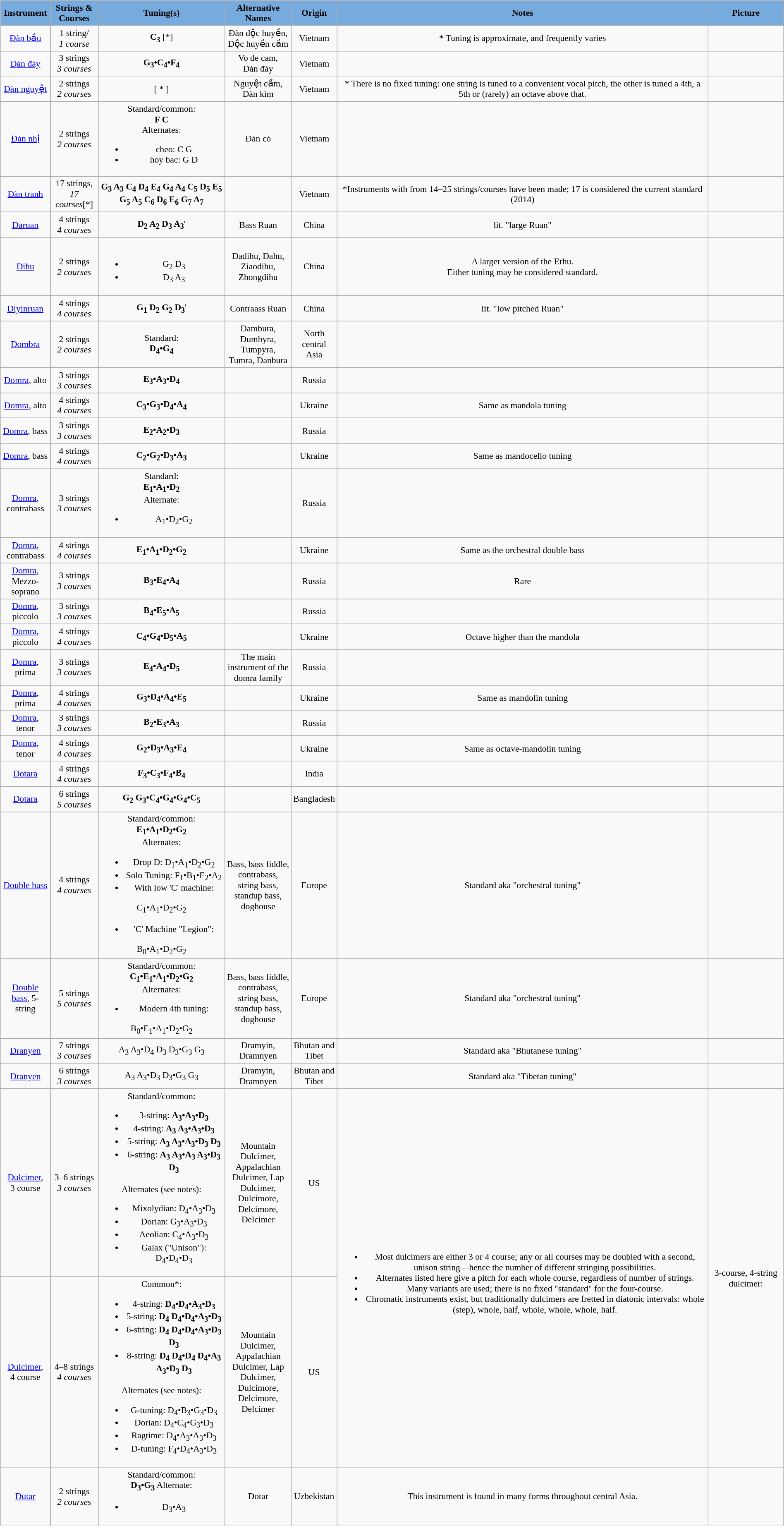<table class="wikitable" style="margin:0.5em auto; clear:both; font-size:.9em; text-align:center; width:100%">
<tr>
<th style="background: #7ad;" scope="col" width="74">Instrument</th>
<th style="background: #7ad;" scope="col" width="70">Strings & Courses</th>
<th style="background: #7ad;" scope="col" width="198">Tuning(s)</th>
<th style="background: #7ad;" scope="col" width="100">Alternative Names</th>
<th style="background: #7ad;" scope="col" width="58">Origin</th>
<th style="background: #7ad;" scope="col" width'"130">Notes</th>
<th style="background: #7ad;">Picture</th>
</tr>
<tr>
<td><a href='#'>Đàn bầu</a></td>
<td>1 string/<br><em>1 course</em></td>
<td><strong>C<sub>3</sub></strong> [*]</td>
<td>Đàn độc huyền, Độc huyền cầm</td>
<td>Vietnam</td>
<td>* Tuning is approximate, and frequently varies</td>
<td></td>
</tr>
<tr>
<td><a href='#'>Đàn đáy</a></td>
<td>3 strings<br><em>3 courses</em></td>
<td><strong>G<sub>3</sub>•C<sub>4</sub>•F<sub>4</sub></strong></td>
<td>Vo de cam,<br>Đàn đáy</td>
<td>Vietnam</td>
<td></td>
<td></td>
</tr>
<tr>
<td><a href='#'>Đàn nguyệt</a></td>
<td>2 strings<br><em>2 courses</em></td>
<td>[ * ]</td>
<td>Nguyệt cầm,<br>Đàn kìm</td>
<td>Vietnam</td>
<td>* There is no fixed tuning: one string is tuned to a convenient vocal pitch, the other is tuned a 4th, a 5th or (rarely) an octave above that.</td>
<td></td>
</tr>
<tr>
<td><a href='#'>Đàn nhị</a></td>
<td>2 strings<br><em>2 courses</em></td>
<td>Standard/common:<br><strong>F C</strong><br>Alternates:<ul><li>cheo: C G</li><li>hoy bac: G D</li></ul></td>
<td>Đàn cò</td>
<td>Vietnam</td>
<td></td>
<td></td>
</tr>
<tr>
<td><a href='#'>Đàn tranh</a></td>
<td>17 strings,<br><em>17 courses</em>[*]</td>
<td><strong>G<sub>3</sub> A<sub>3</sub> C<sub>4</sub> D<sub>4</sub> E<sub>4</sub> G<sub>4</sub> A<sub>4</sub> C<sub>5</sub> D<sub>5</sub> E<sub>5</sub> G<sub>5</sub> A<sub>5</sub> C<sub>6</sub> D<sub>6</sub> E<sub>6</sub> G<sub>7</sub> A<sub>7</sub></strong></td>
<td></td>
<td>Vietnam</td>
<td>*Instruments with from 14–25 strings/courses have been made; 17 is considered the current standard (2014)</td>
<td></td>
</tr>
<tr>
<td><a href='#'>Daruan</a></td>
<td>4 strings<br><em>4 courses</em></td>
<td><strong>D<sub>2</sub> A<sub>2</sub> D<sub>3</sub> A<sub>3</sub></strong>'</td>
<td>Bass Ruan</td>
<td>China</td>
<td>lit. "large Ruan"</td>
<td></td>
</tr>
<tr>
<td><a href='#'>Dihu</a></td>
<td>2 strings<br><em>2 courses</em></td>
<td><br><ul><li>G<sub>2</sub> D<sub>3</sub></li><li>D<sub>3</sub> A<sub>3</sub></li></ul></td>
<td>Dadihu, Dahu, Ziaodihu, Zhongdihu</td>
<td>China</td>
<td>A larger version of the Erhu.<br>Either tuning may be considered standard.</td>
<td></td>
</tr>
<tr>
<td><a href='#'>Diyinruan</a></td>
<td>4 strings<br><em>4 courses</em></td>
<td><strong>G<sub>1</sub> D<sub>2</sub> G<sub>2</sub> D<sub>3</sub></strong>'</td>
<td>Contraass Ruan</td>
<td>China</td>
<td>lit. "low pitched Ruan"</td>
<td></td>
</tr>
<tr>
<td><a href='#'>Dombra</a></td>
<td>2 strings<br><em>2 courses</em></td>
<td>Standard:<br><strong>D<sub>4</sub>•G<sub>4</sub></strong></td>
<td>Dambura, Dumbyra, Tumpyra, Tumra, Danbura</td>
<td>North central Asia</td>
<td></td>
<td></td>
</tr>
<tr>
<td><a href='#'>Domra</a>, alto</td>
<td>3 strings<br><em>3 courses</em></td>
<td><strong>E<sub>3</sub>•A<sub>3</sub>•D<sub>4</sub></strong></td>
<td></td>
<td>Russia</td>
<td></td>
<td></td>
</tr>
<tr>
<td><a href='#'>Domra</a>, alto</td>
<td>4 strings<br><em>4 courses</em></td>
<td><strong>C<sub>3</sub>•G<sub>3</sub>•D<sub>4</sub>•A<sub>4</sub></strong></td>
<td></td>
<td>Ukraine</td>
<td>Same as mandola tuning</td>
<td></td>
</tr>
<tr>
<td><a href='#'>Domra</a>, bass</td>
<td>3 strings<br><em>3 courses</em></td>
<td><strong>E<sub>2</sub>•A<sub>2</sub>•D<sub>3</sub></strong></td>
<td></td>
<td>Russia</td>
<td></td>
<td></td>
</tr>
<tr>
<td><a href='#'>Domra</a>, bass</td>
<td>4 strings<br><em>4 courses</em></td>
<td><strong>C<sub>2</sub>•G<sub>2</sub>•D<sub>3</sub>•A<sub>3</sub></strong></td>
<td></td>
<td>Ukraine</td>
<td>Same as mandocello tuning</td>
<td></td>
</tr>
<tr>
<td><a href='#'>Domra</a>, contrabass</td>
<td>3 strings<br><em>3 courses</em></td>
<td>Standard:<br><strong>E<sub>1</sub>•A<sub>1</sub>•D<sub>2</sub></strong><br>Alternate:<ul><li>A<sub>1</sub>•D<sub>2</sub>•G<sub>2</sub></li></ul></td>
<td></td>
<td>Russia</td>
<td></td>
<td></td>
</tr>
<tr>
<td><a href='#'>Domra</a>, contrabass</td>
<td>4 strings<br><em>4 courses</em></td>
<td><strong>E<sub>1</sub>•A<sub>1</sub>•D<sub>2</sub>•G<sub>2</sub></strong></td>
<td></td>
<td>Ukraine</td>
<td>Same as the orchestral double bass</td>
<td></td>
</tr>
<tr>
<td><a href='#'>Domra</a>, Mezzo-soprano</td>
<td>3 strings<br><em>3 courses</em></td>
<td><strong>B<sub>3</sub>•E<sub>4</sub>•A<sub>4</sub></strong></td>
<td></td>
<td>Russia</td>
<td>Rare</td>
<td></td>
</tr>
<tr>
<td><a href='#'>Domra</a>, piccolo</td>
<td>3 strings<br><em>3 courses</em></td>
<td><strong>B<sub>4</sub>•E<sub>5</sub>•A<sub>5</sub></strong></td>
<td></td>
<td>Russia</td>
<td></td>
<td></td>
</tr>
<tr>
<td><a href='#'>Domra</a>, piccolo</td>
<td>4 strings<br><em>4 courses</em></td>
<td><strong>C<sub>4</sub>•G<sub>4</sub>•D<sub>5</sub>•A<sub>5</sub></strong></td>
<td></td>
<td>Ukraine</td>
<td>Octave higher than the mandola</td>
<td></td>
</tr>
<tr>
<td><a href='#'>Domra</a>, prima</td>
<td>3 strings<br><em>3 courses</em></td>
<td><strong>E<sub>4</sub>•A<sub>4</sub>•D<sub>5</sub></strong></td>
<td>The main instrument of the domra family</td>
<td>Russia</td>
<td></td>
<td></td>
</tr>
<tr>
<td><a href='#'>Domra</a>, prima</td>
<td>4 strings<br><em>4 courses</em></td>
<td><strong>G<sub>3</sub>•D<sub>4</sub>•A<sub>4</sub>•E<sub>5</sub></strong></td>
<td></td>
<td>Ukraine</td>
<td>Same as mandolin tuning</td>
<td></td>
</tr>
<tr>
<td><a href='#'>Domra</a>, tenor</td>
<td>3 strings<br><em>3 courses</em></td>
<td><strong>B<sub>2</sub>•E<sub>3</sub>•A<sub>3</sub></strong></td>
<td></td>
<td>Russia</td>
<td></td>
<td></td>
</tr>
<tr>
<td><a href='#'>Domra</a>, tenor</td>
<td>4 strings<br><em>4 courses</em></td>
<td><strong>G<sub>2</sub>•D<sub>3</sub>•A<sub>3</sub>•E<sub>4</sub></strong></td>
<td></td>
<td>Ukraine</td>
<td>Same as octave-mandolin tuning</td>
<td></td>
</tr>
<tr>
<td><a href='#'>Dotara</a></td>
<td>4 strings<br><em>4 courses</em></td>
<td><strong>F<sub>3</sub>•C<sub>3</sub>•F<sub>4</sub>•B<sub>4</sub></strong></td>
<td></td>
<td>India</td>
<td></td>
<td></td>
</tr>
<tr>
<td><a href='#'>Dotara</a></td>
<td>6 strings<br><em>5 courses</em></td>
<td><strong>G<sub>2</sub> G<sub>3</sub>•C<sub>4</sub>•G<sub>4</sub>•G<sub>4</sub>•C<sub>5</sub></strong></td>
<td></td>
<td>Bangladesh</td>
<td></td>
<td></td>
</tr>
<tr>
<td><a href='#'>Double bass</a></td>
<td>4 strings<br><em>4 courses</em></td>
<td>Standard/common:<br><strong>E<sub>1</sub>•A<sub>1</sub>•D<sub>2</sub>•G<sub>2</sub></strong><br>Alternates:<ul><li>Drop D: D<sub>1</sub>•A<sub>1</sub>•D<sub>2</sub>•G<sub>2</sub></li><li>Solo Tuning: F<sub>1</sub>•B<sub>1</sub>•E<sub>2</sub>•A<sub>2</sub></li><li>With low 'C' machine:</li></ul>C<sub>1</sub>•A<sub>1</sub>•D<sub>2</sub>•G<sub>2</sub><ul><li>'C' Machine "Legion":</li></ul>B<sub>0</sub>•A<sub>1</sub>•D<sub>2</sub>•G<sub>2</sub></td>
<td>Bass, bass fiddle, contrabass, string bass, standup bass, doghouse</td>
<td>Europe</td>
<td>Standard aka "orchestral tuning"</td>
<td></td>
</tr>
<tr>
<td><a href='#'>Double bass</a>, 5-string</td>
<td>5 strings<br><em>5 courses</em></td>
<td>Standard/common:<br><strong>C<sub>1</sub>•E<sub>1</sub>•A<sub>1</sub>•D<sub>2</sub>•G<sub>2</sub></strong><br>Alternates:<ul><li>Modern 4th tuning:</li></ul>B<sub>0</sub>•E<sub>1</sub>•A<sub>1</sub>•D<sub>2</sub>•G<sub>2</sub></td>
<td>Bass, bass fiddle, contrabass, string bass, standup bass, doghouse</td>
<td>Europe</td>
<td>Standard aka "orchestral tuning"</td>
<td></td>
</tr>
<tr>
<td><a href='#'>Dranyen</a></td>
<td>7 strings<br><em>3 courses</em></td>
<td>A<sub>3</sub> A<sub>3</sub>•D<sub>4</sub> D<sub>3</sub> D<sub>3</sub>•G<sub>3</sub> G<sub>3</sub></td>
<td>Dramyin, Dramnyen</td>
<td>Bhutan and Tibet</td>
<td>Standard aka "Bhutanese tuning"</td>
<td></td>
</tr>
<tr>
<td><a href='#'>Dranyen</a></td>
<td>6 strings<br><em>3 courses</em></td>
<td>A<sub>3</sub> A<sub>3</sub>•D<sub>3</sub> D<sub>3</sub>•G<sub>3</sub> G<sub>3</sub></td>
<td>Dramyin, Dramnyen</td>
<td>Bhutan and Tibet</td>
<td>Standard aka "Tibetan tuning"</td>
<td></td>
</tr>
<tr>
<td><a href='#'>Dulcimer</a>,<br>3 course</td>
<td>3–6 strings<br><em>3 courses</em></td>
<td>Standard/common:<br><ul><li>3-string: <strong>A<sub>3</sub>•A<sub>3</sub>•D<sub>3</sub></strong></li><li>4-string: <strong>A<sub>3</sub> A<sub>3</sub>•A<sub>3</sub>•D<sub>3</sub></strong></li><li>5-string: <strong>A<sub>3</sub> A<sub>3</sub>•A<sub>3</sub>•D<sub>3</sub> D<sub>3</sub></strong></li><li>6-string: <strong>A<sub>3</sub> A<sub>3</sub>•A<sub>3</sub> A<sub>3</sub>•D<sub>3</sub> D<sub>3</sub></strong></li></ul>Alternates (see notes):<ul><li>Mixolydian: D<sub>4</sub>•A<sub>3</sub>•D<sub>3</sub></li><li>Dorian: G<sub>3</sub>•A<sub>3</sub>•D<sub>3</sub></li><li>Aeolian: C<sub>4</sub>•A<sub>3</sub>•D<sub>3</sub></li><li>Galax ("Unison"): D<sub>4</sub>•D<sub>4</sub>•D<sub>3</sub></li></ul></td>
<td>Mountain Dulcimer, Appalachian Dulcimer, Lap Dulcimer, Dulcimore, Delcimore, Delcimer</td>
<td>US</td>
<td rowspan="2"><br><ul><li>Most dulcimers are either 3 or 4 course; any or all courses may be doubled with a second, unison string—hence the number of different stringing possibilities.</li><li>Alternates listed here give a pitch for each whole course, regardless of number of strings.</li><li>Many variants are used; there is no fixed "standard" for the four-course.</li><li>Chromatic instruments exist, but traditionally dulcimers are fretted in diatonic intervals: whole (step), whole, half, whole, whole, whole, half.</li></ul></td>
<td rowspan="2">3-course, 4-string dulcimer:<br></td>
</tr>
<tr>
<td><a href='#'>Dulcimer</a>,<br>4 course</td>
<td>4–8 strings<br><em>4 courses</em></td>
<td>Common*:<br><ul><li>4-string: <strong>D<sub>4</sub>•D<sub>4</sub>•A<sub>3</sub>•D<sub>3</sub></strong></li><li>5-string: <strong>D<sub>4</sub> D<sub>4</sub>•D<sub>4</sub>•A<sub>3</sub>•D<sub>3</sub></strong></li><li>6-string: <strong>D<sub>4</sub> D<sub>4</sub>•D<sub>4</sub>•A<sub>3</sub>•D<sub>3</sub> D<sub>3</sub></strong></li><li>8-string: <strong>D<sub>4</sub> D<sub>4</sub>•D<sub>4</sub> D<sub>4</sub>•A<sub>3</sub> A<sub>3</sub>•D<sub>3</sub> D<sub>3</sub></strong></li></ul>Alternates (see notes):<ul><li>G-tuning: D<sub>4</sub>•B<sub>3</sub>•G<sub>3</sub>•D<sub>3</sub></li><li>Dorian: D<sub>4</sub>•C<sub>4</sub>•G<sub>3</sub>•D<sub>3</sub></li><li>Ragtime: D<sub>4</sub>•A<sub>3</sub>•A<sub>3</sub>•D<sub>3</sub></li><li>D-tuning: F<sub>4</sub>•D<sub>4</sub>•A<sub>3</sub>•D<sub>3</sub></li></ul></td>
<td>Mountain Dulcimer, Appalachian Dulcimer, Lap Dulcimer, Dulcimore, Delcimore, Delcimer</td>
<td>US</td>
</tr>
<tr>
<td><a href='#'>Dutar</a></td>
<td>2 strings<br><em>2 courses</em></td>
<td>Standard/common:<br><strong>D<sub>3</sub>•G<sub>3</sub></strong>
Alternate:<ul><li>D<sub>3</sub>•A<sub>3</sub></li></ul></td>
<td>Dotar</td>
<td>Uzbekistan</td>
<td>This instrument is found in many forms throughout central Asia.</td>
<td></td>
</tr>
</table>
